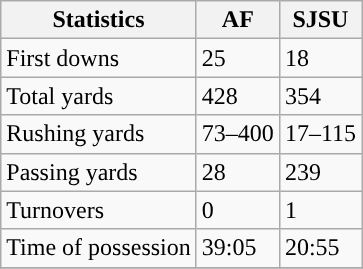<table class="wikitable" style="float: left;">
<tr>
<th>Statistics</th>
<th>AF</th>
<th>SJSU</th>
</tr>
<tr>
<td>First downs</td>
<td>25</td>
<td>18</td>
</tr>
<tr>
<td>Total yards</td>
<td>428</td>
<td>354</td>
</tr>
<tr>
<td>Rushing yards</td>
<td>73–400</td>
<td>17–115</td>
</tr>
<tr>
<td>Passing yards</td>
<td>28</td>
<td>239</td>
</tr>
<tr>
<td>Turnovers</td>
<td>0</td>
<td>1</td>
</tr>
<tr>
<td>Time of possession</td>
<td>39:05</td>
<td>20:55</td>
</tr>
<tr>
</tr>
</table>
